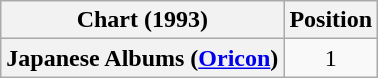<table class="wikitable sortable plainrowheaders">
<tr>
<th scope="col">Chart (1993)</th>
<th scope="col">Position</th>
</tr>
<tr>
<th scope="row">Japanese Albums (<a href='#'>Oricon</a>)</th>
<td align="center">1</td>
</tr>
</table>
